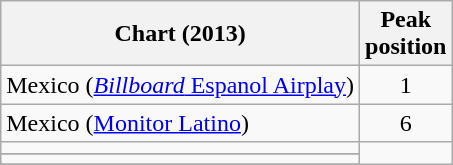<table class="wikitable sortable">
<tr>
<th>Chart (2013)</th>
<th>Peak<br>position</th>
</tr>
<tr>
<td align="left">Mexico (<a href='#'><em>Billboard</em> Espanol Airplay</a>)</td>
<td style="text-align:center;">1</td>
</tr>
<tr>
<td align="left">Mexico (<a href='#'>Monitor Latino</a>)</td>
<td style="text-align:center;">6</td>
</tr>
<tr>
<td></td>
</tr>
<tr>
</tr>
<tr>
<td></td>
</tr>
<tr>
</tr>
<tr>
</tr>
</table>
